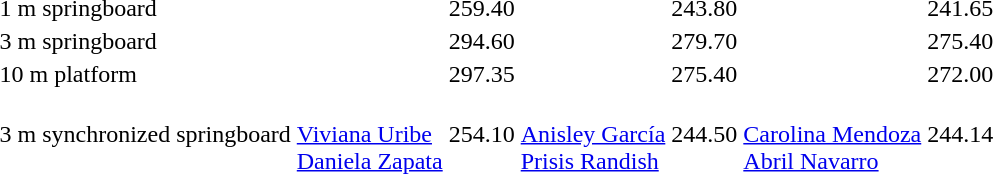<table>
<tr>
<td>1 m springboard</td>
<td></td>
<td>259.40</td>
<td></td>
<td>243.80</td>
<td></td>
<td>241.65</td>
</tr>
<tr>
<td>3 m springboard</td>
<td></td>
<td>294.60</td>
<td></td>
<td>279.70</td>
<td></td>
<td>275.40</td>
</tr>
<tr>
<td>10 m platform</td>
<td></td>
<td>297.35</td>
<td></td>
<td>275.40</td>
<td></td>
<td>272.00</td>
</tr>
<tr>
<td>3 m synchronized springboard</td>
<td><br><a href='#'>Viviana Uribe</a><br><a href='#'>Daniela Zapata</a></td>
<td>254.10</td>
<td><br><a href='#'>Anisley García</a><br><a href='#'>Prisis Randish</a></td>
<td>244.50</td>
<td><br><a href='#'>Carolina Mendoza</a><br><a href='#'>Abril Navarro</a></td>
<td>244.14</td>
</tr>
</table>
